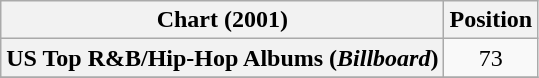<table class="wikitable sortable plainrowheaders" style="text-align:center">
<tr>
<th scope="col">Chart (2001)</th>
<th scope="col">Position</th>
</tr>
<tr>
<th scope="row">US Top R&B/Hip-Hop Albums (<em>Billboard</em>)</th>
<td style="text-align:center;">73</td>
</tr>
<tr>
</tr>
</table>
